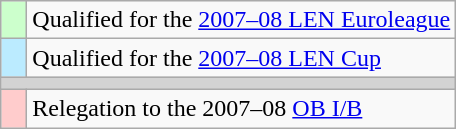<table class="wikitable" style="text-align: left;">
<tr>
<td width=10px bgcolor=#ccffcc></td>
<td>Qualified for the <a href='#'>2007–08 LEN Euroleague</a></td>
</tr>
<tr>
<td width=10px bgcolor=#bbebff></td>
<td>Qualified for the <a href='#'>2007–08 LEN Cup</a></td>
</tr>
<tr>
<td colspan=2 height=1px bgcolor=lightgrey></td>
</tr>
<tr>
<td width=10px bgcolor=#ffcccc></td>
<td>Relegation to the 2007–08 <a href='#'>OB I/B</a></td>
</tr>
</table>
